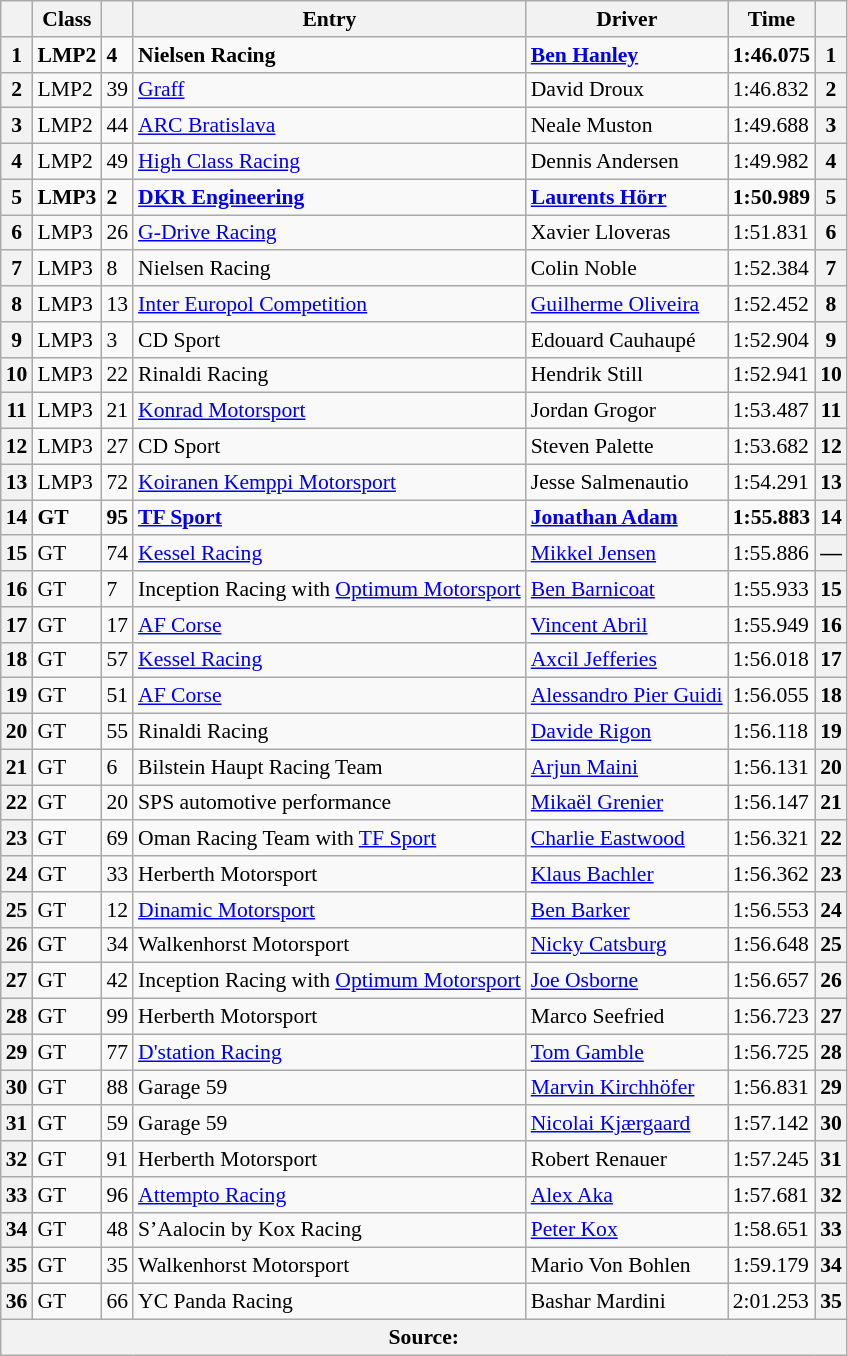<table class="wikitable sortable" style="font-size:90%;">
<tr>
<th></th>
<th class="unsortable">Class</th>
<th class="unsortable"></th>
<th class="unsortable">Entry</th>
<th class="unsortable">Driver</th>
<th class="unsortable">Time</th>
<th></th>
</tr>
<tr>
<th>1</th>
<td><strong>LMP2</strong></td>
<td><strong>4</strong></td>
<td><strong> Nielsen Racing</strong></td>
<td><strong> <a href='#'>Ben Hanley</a></strong></td>
<td><strong>1:46.075</strong></td>
<th>1</th>
</tr>
<tr>
<th>2</th>
<td>LMP2</td>
<td>39</td>
<td> <a href='#'>Graff</a></td>
<td> David Droux</td>
<td>1:46.832</td>
<th>2</th>
</tr>
<tr>
<th>3</th>
<td>LMP2</td>
<td>44</td>
<td> <a href='#'>ARC Bratislava</a></td>
<td> Neale Muston</td>
<td>1:49.688</td>
<th>3</th>
</tr>
<tr>
<th>4</th>
<td>LMP2</td>
<td>49</td>
<td> <a href='#'>High Class Racing</a></td>
<td> Dennis Andersen</td>
<td>1:49.982</td>
<th>4</th>
</tr>
<tr>
<th>5</th>
<td><strong>LMP3</strong></td>
<td><strong>2</strong></td>
<td><strong> <a href='#'>DKR Engineering</a></strong></td>
<td><strong> <a href='#'>Laurents Hörr</a></strong></td>
<td><strong>1:50.989</strong></td>
<th>5</th>
</tr>
<tr>
<th>6</th>
<td>LMP3</td>
<td>26</td>
<td> <a href='#'>G-Drive Racing</a></td>
<td> Xavier Lloveras</td>
<td>1:51.831</td>
<th>6</th>
</tr>
<tr>
<th>7</th>
<td>LMP3</td>
<td>8</td>
<td> Nielsen Racing</td>
<td> Colin Noble</td>
<td>1:52.384</td>
<th>7</th>
</tr>
<tr>
<th>8</th>
<td>LMP3</td>
<td>13</td>
<td> <a href='#'>Inter Europol Competition</a></td>
<td> <a href='#'>Guilherme Oliveira</a></td>
<td>1:52.452</td>
<th>8</th>
</tr>
<tr>
<th>9</th>
<td>LMP3</td>
<td>3</td>
<td> CD Sport</td>
<td> Edouard Cauhaupé</td>
<td>1:52.904</td>
<th>9</th>
</tr>
<tr>
<th>10</th>
<td>LMP3</td>
<td>22</td>
<td> Rinaldi Racing</td>
<td> Hendrik Still</td>
<td>1:52.941</td>
<th>10</th>
</tr>
<tr>
<th>11</th>
<td>LMP3</td>
<td>21</td>
<td> <a href='#'>Konrad Motorsport</a></td>
<td> Jordan Grogor</td>
<td>1:53.487</td>
<th>11</th>
</tr>
<tr>
<th>12</th>
<td>LMP3</td>
<td>27</td>
<td> CD Sport</td>
<td> Steven Palette</td>
<td>1:53.682</td>
<th>12</th>
</tr>
<tr>
<th>13</th>
<td>LMP3</td>
<td>72</td>
<td> <a href='#'>Koiranen Kemppi Motorsport</a></td>
<td> Jesse Salmenautio</td>
<td>1:54.291</td>
<th>13</th>
</tr>
<tr>
<th>14</th>
<td><strong>GT</strong></td>
<td><strong>95</strong></td>
<td><strong> <a href='#'>TF Sport</a></strong></td>
<td><strong> <a href='#'>Jonathan Adam</a></strong></td>
<td><strong>1:55.883</strong></td>
<th>14</th>
</tr>
<tr>
<th>15</th>
<td>GT</td>
<td>74</td>
<td> <a href='#'>Kessel Racing</a></td>
<td> <a href='#'>Mikkel Jensen</a></td>
<td>1:55.886</td>
<th>—</th>
</tr>
<tr>
<th>16</th>
<td>GT</td>
<td>7</td>
<td> Inception Racing with <a href='#'>Optimum Motorsport</a></td>
<td> <a href='#'>Ben Barnicoat</a></td>
<td>1:55.933</td>
<th>15</th>
</tr>
<tr>
<th>17</th>
<td>GT</td>
<td>17</td>
<td> <a href='#'>AF Corse</a></td>
<td> <a href='#'>Vincent Abril</a></td>
<td>1:55.949</td>
<th>16</th>
</tr>
<tr>
<th>18</th>
<td>GT</td>
<td>57</td>
<td> <a href='#'>Kessel Racing</a></td>
<td> <a href='#'>Axcil Jefferies</a></td>
<td>1:56.018</td>
<th>17</th>
</tr>
<tr>
<th>19</th>
<td>GT</td>
<td>51</td>
<td> <a href='#'>AF Corse</a></td>
<td> <a href='#'>Alessandro Pier Guidi</a></td>
<td>1:56.055</td>
<th>18</th>
</tr>
<tr>
<th>20</th>
<td>GT</td>
<td>55</td>
<td> Rinaldi Racing</td>
<td> <a href='#'>Davide Rigon</a></td>
<td>1:56.118</td>
<th>19</th>
</tr>
<tr>
<th>21</th>
<td>GT</td>
<td>6</td>
<td> Bilstein Haupt Racing Team</td>
<td> <a href='#'>Arjun Maini</a></td>
<td>1:56.131</td>
<th>20</th>
</tr>
<tr>
<th>22</th>
<td>GT</td>
<td>20</td>
<td> SPS automotive performance</td>
<td> <a href='#'>Mikaël Grenier</a></td>
<td>1:56.147</td>
<th>21</th>
</tr>
<tr>
<th>23</th>
<td>GT</td>
<td>69</td>
<td> Oman Racing Team with <a href='#'>TF Sport</a></td>
<td> <a href='#'>Charlie Eastwood</a></td>
<td>1:56.321</td>
<th>22</th>
</tr>
<tr>
<th>24</th>
<td>GT</td>
<td>33</td>
<td> Herberth Motorsport</td>
<td> <a href='#'>Klaus Bachler</a></td>
<td>1:56.362</td>
<th>23</th>
</tr>
<tr>
<th>25</th>
<td>GT</td>
<td>12</td>
<td> <a href='#'>Dinamic Motorsport</a></td>
<td> <a href='#'>Ben Barker</a></td>
<td>1:56.553</td>
<th>24</th>
</tr>
<tr>
<th>26</th>
<td>GT</td>
<td>34</td>
<td> Walkenhorst Motorsport</td>
<td> <a href='#'>Nicky Catsburg</a></td>
<td>1:56.648</td>
<th>25</th>
</tr>
<tr>
<th>27</th>
<td>GT</td>
<td>42</td>
<td> Inception Racing with <a href='#'>Optimum Motorsport</a></td>
<td> <a href='#'>Joe Osborne</a></td>
<td>1:56.657</td>
<th>26</th>
</tr>
<tr>
<th>28</th>
<td>GT</td>
<td>99</td>
<td> Herberth Motorsport</td>
<td> Marco Seefried</td>
<td>1:56.723</td>
<th>27</th>
</tr>
<tr>
<th>29</th>
<td>GT</td>
<td>77</td>
<td> <a href='#'>D'station Racing</a></td>
<td> <a href='#'>Tom Gamble</a></td>
<td>1:56.725</td>
<th>28</th>
</tr>
<tr>
<th>30</th>
<td>GT</td>
<td>88</td>
<td> Garage 59</td>
<td> <a href='#'>Marvin Kirchhöfer</a></td>
<td>1:56.831</td>
<th>29</th>
</tr>
<tr>
<th>31</th>
<td>GT</td>
<td>59</td>
<td> Garage 59</td>
<td> <a href='#'>Nicolai Kjærgaard</a></td>
<td>1:57.142</td>
<th>30</th>
</tr>
<tr>
<th>32</th>
<td>GT</td>
<td>91</td>
<td> Herberth Motorsport</td>
<td> Robert Renauer</td>
<td>1:57.245</td>
<th>31</th>
</tr>
<tr>
<th>33</th>
<td>GT</td>
<td>96</td>
<td> <a href='#'>Attempto Racing</a></td>
<td> <a href='#'>Alex Aka</a></td>
<td>1:57.681</td>
<th>32</th>
</tr>
<tr>
<th>34</th>
<td>GT</td>
<td>48</td>
<td> S’Aalocin by Kox Racing</td>
<td> <a href='#'>Peter Kox</a></td>
<td>1:58.651</td>
<th>33</th>
</tr>
<tr>
<th>35</th>
<td>GT</td>
<td>35</td>
<td> Walkenhorst Motorsport</td>
<td> Mario Von Bohlen</td>
<td>1:59.179</td>
<th>34</th>
</tr>
<tr>
<th>36</th>
<td>GT</td>
<td>66</td>
<td> YC Panda Racing</td>
<td> Bashar Mardini</td>
<td>2:01.253</td>
<th>35</th>
</tr>
<tr>
<th colspan="7">Source:</th>
</tr>
</table>
